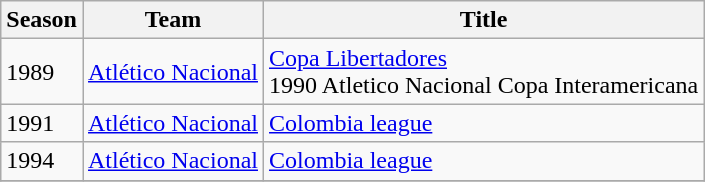<table class="wikitable">
<tr>
<th>Season</th>
<th>Team</th>
<th>Title</th>
</tr>
<tr>
<td>1989</td>
<td><a href='#'>Atlético Nacional</a></td>
<td><a href='#'>Copa Libertadores</a><br>1990 Atletico Nacional
Copa Interamericana</td>
</tr>
<tr>
<td>1991</td>
<td><a href='#'>Atlético Nacional</a></td>
<td><a href='#'>Colombia league</a></td>
</tr>
<tr>
<td>1994</td>
<td><a href='#'>Atlético Nacional</a></td>
<td><a href='#'>Colombia league</a></td>
</tr>
<tr>
</tr>
</table>
